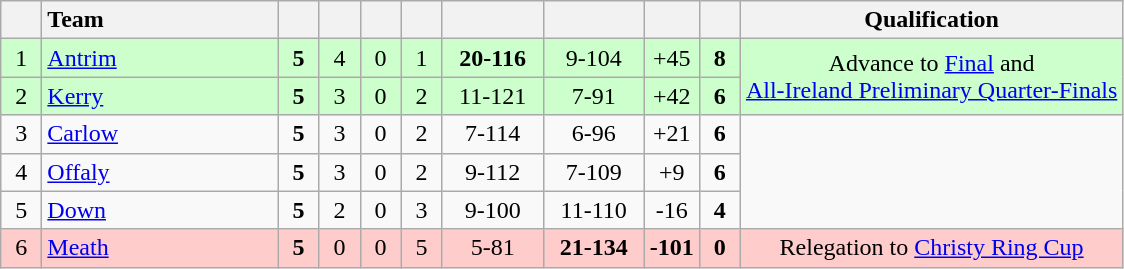<table class="wikitable" style="text-align:center">
<tr>
<th width="20"></th>
<th width="150" style="text-align:left;">Team</th>
<th width="20"></th>
<th width="20"></th>
<th width="20"></th>
<th width="20"></th>
<th width="60"></th>
<th width="60"></th>
<th width="20"></th>
<th width="20"></th>
<th>Qualification</th>
</tr>
<tr style="background:#ccffcc">
<td>1</td>
<td align="left"> <a href='#'>Antrim</a></td>
<td><strong>5</strong></td>
<td>4</td>
<td>0</td>
<td>1</td>
<td><strong>20-116</strong></td>
<td>9-104</td>
<td>+45</td>
<td><strong>8</strong></td>
<td rowspan="2">Advance to <a href='#'>Final</a> and <br><a href='#'>All-Ireland Preliminary Quarter-Finals</a></td>
</tr>
<tr style="background:#ccffcc">
<td>2</td>
<td align="left"> <a href='#'>Kerry</a></td>
<td><strong>5</strong></td>
<td>3</td>
<td>0</td>
<td>2</td>
<td>11-121</td>
<td>7-91</td>
<td>+42</td>
<td><strong>6</strong></td>
</tr>
<tr>
<td>3</td>
<td align="left"> <a href='#'>Carlow</a></td>
<td><strong>5</strong></td>
<td>3</td>
<td>0</td>
<td>2</td>
<td>7-114</td>
<td>6-96</td>
<td>+21</td>
<td><strong>6</strong></td>
<td rowspan="3"></td>
</tr>
<tr>
<td>4</td>
<td align="left"> <a href='#'>Offaly</a></td>
<td><strong>5</strong></td>
<td>3</td>
<td>0</td>
<td>2</td>
<td>9-112</td>
<td>7-109</td>
<td>+9</td>
<td><strong>6</strong></td>
</tr>
<tr>
<td>5</td>
<td align="left"> <a href='#'>Down</a></td>
<td><strong>5</strong></td>
<td>2</td>
<td>0</td>
<td>3</td>
<td>9-100</td>
<td>11-110</td>
<td>-16</td>
<td><strong>4</strong></td>
</tr>
<tr style="background:#ffcccc">
<td>6</td>
<td align="left"> <a href='#'>Meath</a></td>
<td><strong>5</strong></td>
<td>0</td>
<td>0</td>
<td>5</td>
<td>5-81</td>
<td><strong>21-134</strong></td>
<td><strong>-101</strong></td>
<td><strong>0</strong></td>
<td>Relegation to <a href='#'>Christy Ring Cup</a></td>
</tr>
</table>
